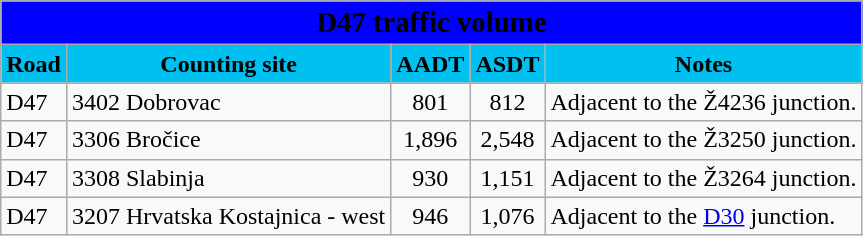<table class="wikitable">
<tr>
<td colspan=5 bgcolor=blue align=center style=margin-top:15><span><big><strong>D47 traffic volume</strong></big></span></td>
</tr>
<tr>
<td align=center bgcolor=00c0f0><strong>Road</strong></td>
<td align=center bgcolor=00c0f0><strong>Counting site</strong></td>
<td align=center bgcolor=00c0f0><strong>AADT</strong></td>
<td align=center bgcolor=00c0f0><strong>ASDT</strong></td>
<td align=center bgcolor=00c0f0><strong>Notes</strong></td>
</tr>
<tr>
<td> D47</td>
<td>3402 Dobrovac</td>
<td align=center>801</td>
<td align=center>812</td>
<td>Adjacent to the Ž4236 junction.</td>
</tr>
<tr>
<td> D47</td>
<td>3306 Bročice</td>
<td align=center>1,896</td>
<td align=center>2,548</td>
<td>Adjacent to the Ž3250 junction.</td>
</tr>
<tr>
<td> D47</td>
<td>3308 Slabinja</td>
<td align=center>930</td>
<td align=center>1,151</td>
<td>Adjacent to the Ž3264 junction.</td>
</tr>
<tr>
<td> D47</td>
<td>3207 Hrvatska Kostajnica - west</td>
<td align=center>946</td>
<td align=center>1,076</td>
<td>Adjacent to the <a href='#'>D30</a> junction.</td>
</tr>
</table>
